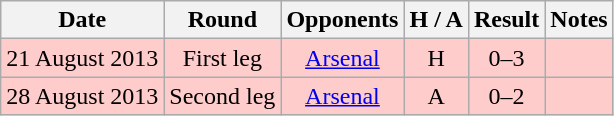<table class="wikitable" style="text-align:center">
<tr>
<th>Date</th>
<th>Round</th>
<th>Opponents</th>
<th>H / A</th>
<th>Result</th>
<th>Notes</th>
</tr>
<tr bgcolor="#FFCCCC">
<td>21 August 2013</td>
<td>First leg</td>
<td> <a href='#'>Arsenal</a></td>
<td>H</td>
<td>0–3</td>
<td></td>
</tr>
<tr bgcolor="#FFCCCC">
<td>28 August 2013</td>
<td>Second leg</td>
<td> <a href='#'>Arsenal</a></td>
<td>A</td>
<td>0–2</td>
<td></td>
</tr>
</table>
